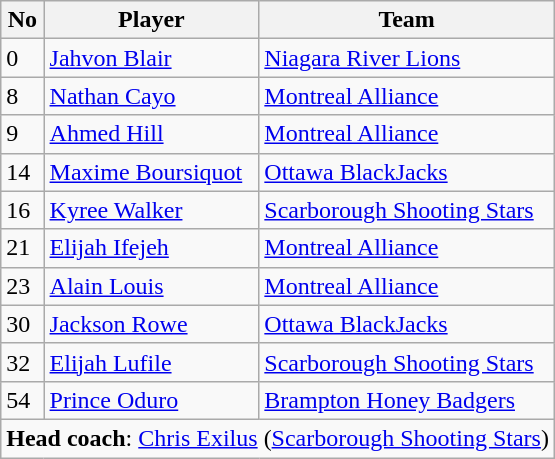<table class="wikitable">
<tr>
<th>No</th>
<th>Player</th>
<th>Team</th>
</tr>
<tr>
<td>0</td>
<td><a href='#'>Jahvon Blair</a></td>
<td><a href='#'>Niagara River Lions</a></td>
</tr>
<tr>
<td>8 </td>
<td><a href='#'>Nathan Cayo</a></td>
<td><a href='#'>Montreal Alliance</a></td>
</tr>
<tr>
<td>9 </td>
<td><a href='#'>Ahmed Hill</a></td>
<td><a href='#'>Montreal Alliance</a></td>
</tr>
<tr>
<td>14 </td>
<td><a href='#'>Maxime Boursiquot</a></td>
<td><a href='#'>Ottawa BlackJacks</a></td>
</tr>
<tr>
<td>16 </td>
<td><a href='#'>Kyree Walker</a></td>
<td><a href='#'>Scarborough Shooting Stars</a></td>
</tr>
<tr>
<td>21 </td>
<td><a href='#'>Elijah Ifejeh</a></td>
<td><a href='#'>Montreal Alliance</a></td>
</tr>
<tr>
<td>23 </td>
<td><a href='#'>Alain Louis</a></td>
<td><a href='#'>Montreal Alliance</a></td>
</tr>
<tr>
<td>30 </td>
<td><a href='#'>Jackson Rowe</a></td>
<td><a href='#'>Ottawa BlackJacks</a></td>
</tr>
<tr>
<td>32 </td>
<td><a href='#'>Elijah Lufile</a></td>
<td><a href='#'>Scarborough Shooting Stars</a></td>
</tr>
<tr>
<td>54 </td>
<td><a href='#'>Prince Oduro</a></td>
<td><a href='#'>Brampton Honey Badgers</a></td>
</tr>
<tr>
<td colspan="3"><strong>Head coach</strong>: <a href='#'>Chris Exilus</a> (<a href='#'>Scarborough Shooting Stars</a>)</td>
</tr>
</table>
